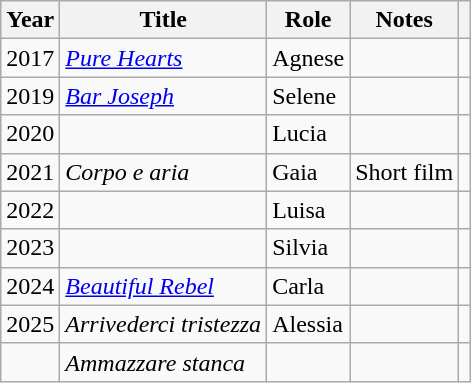<table class="wikitable sortable">
<tr>
<th>Year</th>
<th>Title</th>
<th>Role</th>
<th class="unsortable">Notes</th>
<th class="unsortable"></th>
</tr>
<tr>
<td>2017</td>
<td><em><a href='#'>Pure Hearts</a></em></td>
<td>Agnese</td>
<td></td>
<td></td>
</tr>
<tr>
<td>2019</td>
<td><em><a href='#'>Bar Joseph</a></em></td>
<td>Selene</td>
<td></td>
<td></td>
</tr>
<tr>
<td>2020</td>
<td><em></em></td>
<td>Lucia</td>
<td></td>
<td></td>
</tr>
<tr>
<td>2021</td>
<td><em>Corpo e aria</em></td>
<td>Gaia</td>
<td>Short film</td>
<td></td>
</tr>
<tr>
<td>2022</td>
<td><em></em></td>
<td>Luisa</td>
<td></td>
<td></td>
</tr>
<tr>
<td>2023</td>
<td><em></em></td>
<td>Silvia</td>
<td></td>
<td></td>
</tr>
<tr>
<td>2024</td>
<td><em><a href='#'>Beautiful Rebel</a></em></td>
<td>Carla</td>
<td></td>
<td></td>
</tr>
<tr>
<td>2025</td>
<td><em>Arrivederci tristezza</em></td>
<td>Alessia</td>
<td></td>
<td></td>
</tr>
<tr>
<td></td>
<td><em>Ammazzare stanca</em></td>
<td></td>
<td></td>
<td></td>
</tr>
</table>
